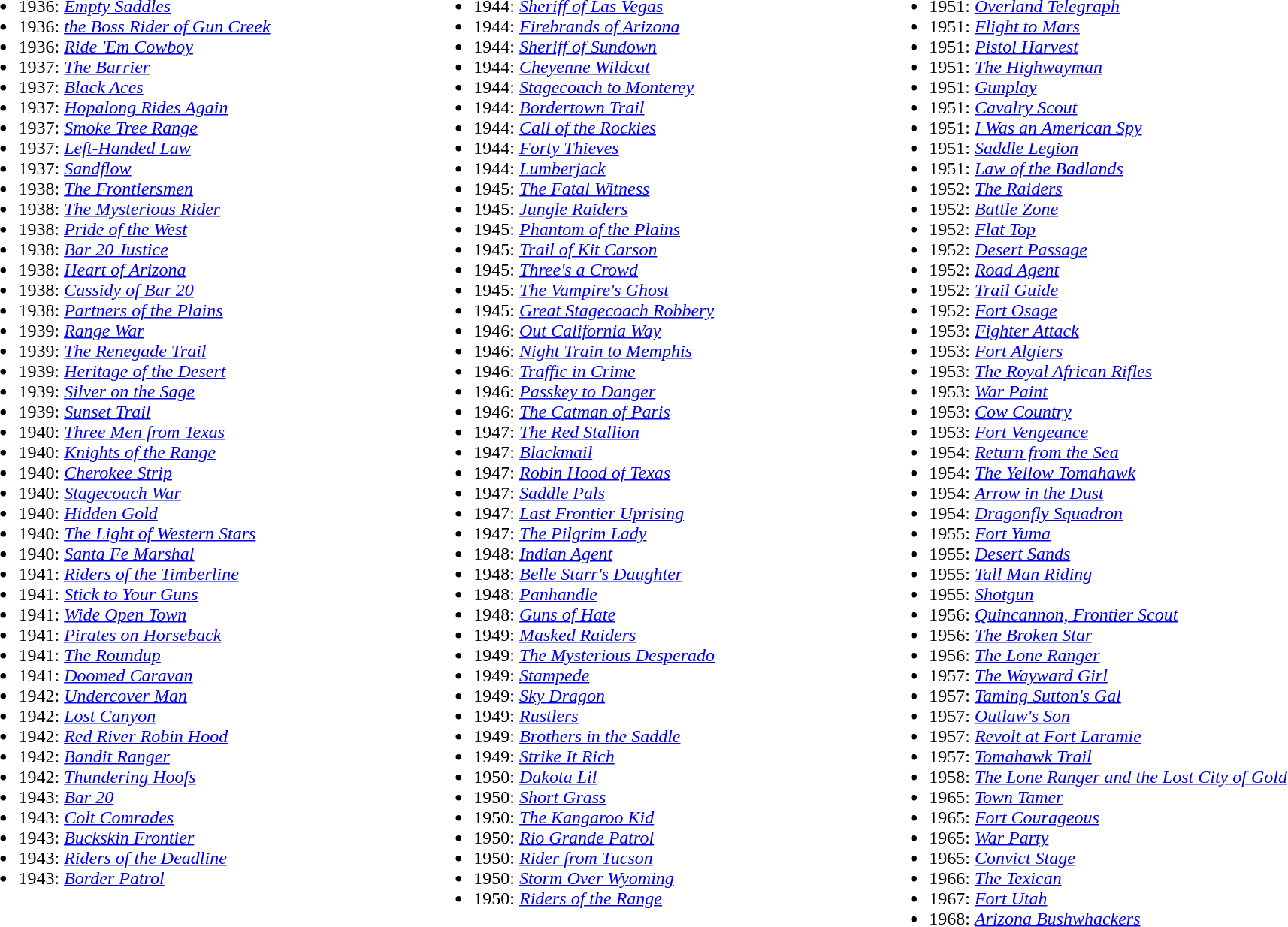<table width="100%" align="center"|>
<tr>
<td width="32%" valign="top"><br><div><ul><li>1936: <em><a href='#'>Empty Saddles</a></em></li><li>1936: <em><a href='#'>the Boss Rider of Gun Creek</a></em></li><li>1936: <em><a href='#'>Ride 'Em Cowboy</a></em></li><li>1937: <em><a href='#'>The Barrier</a></em></li><li>1937: <em><a href='#'>Black Aces</a></em></li><li>1937: <em><a href='#'>Hopalong Rides Again</a></em></li><li>1937: <em><a href='#'>Smoke Tree Range</a></em></li><li>1937: <em><a href='#'>Left-Handed Law</a></em></li><li>1937: <em><a href='#'>Sandflow</a></em></li><li>1938: <em><a href='#'>The Frontiersmen</a></em></li><li>1938: <em><a href='#'>The Mysterious Rider</a></em></li><li>1938: <em><a href='#'>Pride of the West</a></em></li><li>1938: <em><a href='#'>Bar 20 Justice</a></em></li><li>1938: <em><a href='#'>Heart of Arizona</a></em></li><li>1938: <em><a href='#'>Cassidy of Bar 20</a></em></li><li>1938: <em><a href='#'>Partners of the Plains</a></em></li><li>1939: <em><a href='#'>Range War</a></em></li><li>1939: <em><a href='#'>The Renegade Trail</a></em></li><li>1939: <em><a href='#'>Heritage of the Desert</a></em></li><li>1939: <em><a href='#'>Silver on the Sage</a></em></li><li>1939: <em><a href='#'>Sunset Trail</a></em></li><li>1940: <em><a href='#'>Three Men from Texas</a></em></li><li>1940: <em><a href='#'>Knights of the Range</a></em></li><li>1940: <em><a href='#'>Cherokee Strip</a></em></li><li>1940: <em><a href='#'>Stagecoach War</a></em></li><li>1940: <em><a href='#'>Hidden Gold</a></em></li><li>1940: <em><a href='#'>The Light of Western Stars</a></em></li><li>1940: <em><a href='#'>Santa Fe Marshal</a></em></li><li>1941: <em><a href='#'>Riders of the Timberline</a></em></li><li>1941: <em><a href='#'>Stick to Your Guns</a></em></li><li>1941: <em><a href='#'>Wide Open Town</a></em></li><li>1941: <em><a href='#'>Pirates on Horseback</a></em></li><li>1941: <em><a href='#'>The Roundup</a></em></li><li>1941: <em><a href='#'>Doomed Caravan</a></em></li><li>1942: <em><a href='#'>Undercover Man</a></em></li><li>1942: <em><a href='#'>Lost Canyon</a></em></li><li>1942: <em><a href='#'>Red River Robin Hood</a></em></li><li>1942: <em><a href='#'>Bandit Ranger</a></em></li><li>1942: <em><a href='#'>Thundering Hoofs</a></em></li><li>1943: <em><a href='#'>Bar 20</a></em></li><li>1943: <em><a href='#'>Colt Comrades</a></em></li><li>1943: <em><a href='#'>Buckskin Frontier</a></em></li><li>1943: <em><a href='#'>Riders of the Deadline</a></em></li><li>1943: <em><a href='#'>Border Patrol</a></em></li></ul></div></td>
<td width="32%" valign="top"><br><div><ul><li>1944: <em><a href='#'>Sheriff of Las Vegas</a></em></li><li>1944: <em><a href='#'>Firebrands of Arizona</a></em></li><li>1944: <em><a href='#'>Sheriff of Sundown</a></em></li><li>1944: <em><a href='#'>Cheyenne Wildcat</a></em></li><li>1944: <em><a href='#'>Stagecoach to Monterey</a></em></li><li>1944: <em><a href='#'>Bordertown Trail</a></em></li><li>1944: <em><a href='#'>Call of the Rockies</a></em></li><li>1944: <em><a href='#'>Forty Thieves</a></em></li><li>1944: <em><a href='#'>Lumberjack</a></em></li><li>1945: <em><a href='#'>The Fatal Witness</a></em></li><li>1945: <em><a href='#'>Jungle Raiders</a></em></li><li>1945: <em><a href='#'>Phantom of the Plains</a></em></li><li>1945: <em><a href='#'>Trail of Kit Carson</a></em></li><li>1945: <em><a href='#'>Three's a Crowd</a></em></li><li>1945: <em><a href='#'>The Vampire's Ghost</a></em></li><li>1945: <em><a href='#'>Great Stagecoach Robbery</a></em></li><li>1946: <em><a href='#'>Out California Way</a></em></li><li>1946: <em><a href='#'>Night Train to Memphis</a></em></li><li>1946: <em><a href='#'>Traffic in Crime</a></em></li><li>1946: <em><a href='#'>Passkey to Danger</a></em></li><li>1946: <em><a href='#'>The Catman of Paris</a></em></li><li>1947: <em><a href='#'>The Red Stallion</a></em></li><li>1947: <em><a href='#'>Blackmail</a></em></li><li>1947: <em><a href='#'>Robin Hood of Texas</a></em></li><li>1947: <em><a href='#'>Saddle Pals</a></em></li><li>1947: <em><a href='#'>Last Frontier Uprising</a></em></li><li>1947: <em><a href='#'>The Pilgrim Lady</a></em></li><li>1948: <em><a href='#'>Indian Agent</a></em></li><li>1948: <em><a href='#'>Belle Starr's Daughter</a></em></li><li>1948: <em><a href='#'>Panhandle</a></em></li><li>1948: <em><a href='#'>Guns of Hate</a></em></li><li>1949: <em><a href='#'>Masked Raiders</a></em></li><li>1949: <em><a href='#'>The Mysterious Desperado</a></em></li><li>1949: <em><a href='#'>Stampede</a></em></li><li>1949: <em><a href='#'>Sky Dragon</a></em></li><li>1949: <em><a href='#'>Rustlers</a></em></li><li>1949: <em><a href='#'>Brothers in the Saddle</a></em></li><li>1949: <em><a href='#'>Strike It Rich</a></em></li><li>1950: <em><a href='#'>Dakota Lil</a></em></li><li>1950: <em><a href='#'>Short Grass</a></em></li><li>1950: <em><a href='#'>The Kangaroo Kid</a></em></li><li>1950: <em><a href='#'>Rio Grande Patrol</a></em></li><li>1950: <em><a href='#'>Rider from Tucson</a></em></li><li>1950: <em><a href='#'>Storm Over Wyoming</a></em></li><li>1950: <em><a href='#'>Riders of the Range</a></em></li></ul></div></td>
<td width="36%" valign="top"><br><div><ul><li>1951: <em><a href='#'>Overland Telegraph</a></em></li><li>1951: <em><a href='#'>Flight to Mars</a></em></li><li>1951: <em><a href='#'>Pistol Harvest</a></em></li><li>1951: <em><a href='#'>The Highwayman</a></em></li><li>1951: <em><a href='#'>Gunplay</a></em></li><li>1951: <em><a href='#'>Cavalry Scout</a></em></li><li>1951: <em><a href='#'>I Was an American Spy</a></em></li><li>1951: <em><a href='#'>Saddle Legion</a></em></li><li>1951: <em><a href='#'>Law of the Badlands</a></em></li><li>1952: <em><a href='#'>The Raiders</a></em></li><li>1952: <em><a href='#'>Battle Zone</a></em></li><li>1952: <em><a href='#'>Flat Top</a></em></li><li>1952: <em><a href='#'>Desert Passage</a></em></li><li>1952: <em><a href='#'>Road Agent</a></em></li><li>1952: <em><a href='#'>Trail Guide</a></em></li><li>1952: <em><a href='#'>Fort Osage</a></em></li><li>1953: <em><a href='#'>Fighter Attack</a></em></li><li>1953: <em><a href='#'>Fort Algiers</a></em></li><li>1953: <em><a href='#'>The Royal African Rifles</a></em></li><li>1953: <em><a href='#'>War Paint</a></em></li><li>1953: <em><a href='#'>Cow Country</a></em></li><li>1953: <em><a href='#'>Fort Vengeance</a></em></li><li>1954: <em><a href='#'>Return from the Sea</a></em></li><li>1954: <em><a href='#'>The Yellow Tomahawk</a></em></li><li>1954: <em><a href='#'>Arrow in the Dust</a></em></li><li>1954: <em><a href='#'>Dragonfly Squadron</a></em></li><li>1955: <em><a href='#'>Fort Yuma</a></em></li><li>1955: <em><a href='#'>Desert Sands</a></em></li><li>1955: <em><a href='#'>Tall Man Riding</a></em></li><li>1955: <em><a href='#'>Shotgun</a></em></li><li>1956: <em><a href='#'>Quincannon, Frontier Scout</a></em></li><li>1956: <em><a href='#'>The Broken Star</a></em></li><li>1956: <em><a href='#'>The Lone Ranger</a></em></li><li>1957: <em><a href='#'>The Wayward Girl</a></em></li><li>1957: <em><a href='#'>Taming Sutton's Gal</a></em></li><li>1957: <em><a href='#'>Outlaw's Son</a></em></li><li>1957: <em><a href='#'>Revolt at Fort Laramie</a></em></li><li>1957: <em><a href='#'>Tomahawk Trail</a></em></li><li>1958: <em><a href='#'>The Lone Ranger and the Lost City of Gold</a></em></li><li>1965: <em><a href='#'>Town Tamer</a></em></li><li>1965: <em><a href='#'>Fort Courageous</a></em></li><li>1965: <em><a href='#'>War Party</a></em></li><li>1965: <em><a href='#'>Convict Stage</a></em></li><li>1966: <em><a href='#'>The Texican</a></em></li><li>1967: <em><a href='#'>Fort Utah</a></em></li><li>1968: <em><a href='#'>Arizona Bushwhackers</a></em></li></ul></div></td>
</tr>
<tr>
</tr>
</table>
